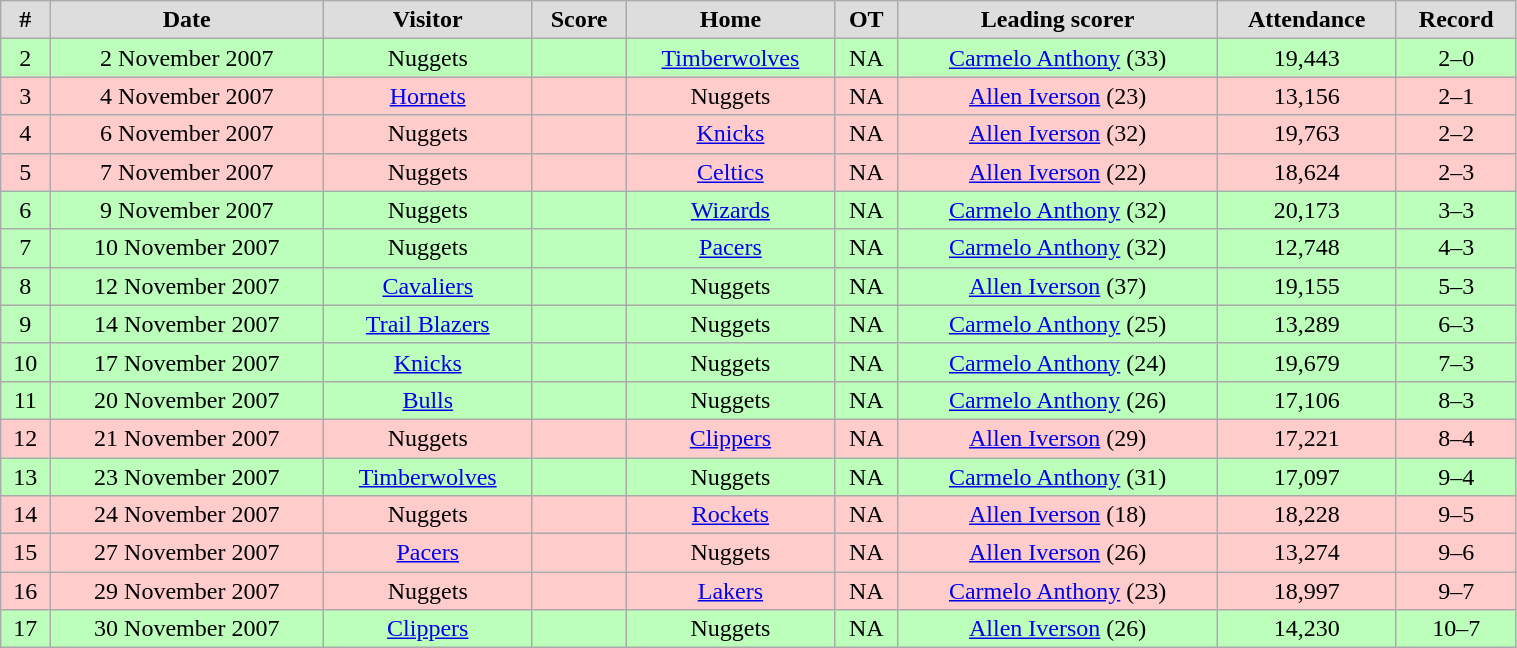<table class="wikitable" width="80%">
<tr align="center"  bgcolor="#dddddd">
<td><strong>#</strong></td>
<td><strong>Date</strong></td>
<td><strong>Visitor</strong></td>
<td><strong>Score</strong></td>
<td><strong>Home</strong></td>
<td><strong>OT</strong></td>
<td><strong>Leading scorer</strong></td>
<td><strong>Attendance</strong></td>
<td><strong>Record</strong></td>
</tr>
<tr align="center" bgcolor="#bbffbb">
<td>2</td>
<td>2 November 2007</td>
<td>Nuggets</td>
<td></td>
<td><a href='#'>Timberwolves</a></td>
<td>NA</td>
<td><a href='#'>Carmelo Anthony</a> (33)</td>
<td>19,443</td>
<td>2–0</td>
</tr>
<tr align="center" bgcolor="#ffcccc">
<td>3</td>
<td>4 November 2007</td>
<td><a href='#'>Hornets</a></td>
<td></td>
<td>Nuggets</td>
<td>NA</td>
<td><a href='#'>Allen Iverson</a> (23)</td>
<td>13,156</td>
<td>2–1</td>
</tr>
<tr align="center" bgcolor="#ffcccc">
<td>4</td>
<td>6 November 2007</td>
<td>Nuggets</td>
<td></td>
<td><a href='#'>Knicks</a></td>
<td>NA</td>
<td><a href='#'>Allen Iverson</a> (32)</td>
<td>19,763</td>
<td>2–2</td>
</tr>
<tr align="center" bgcolor="#ffcccc">
<td>5</td>
<td>7 November 2007</td>
<td>Nuggets</td>
<td></td>
<td><a href='#'>Celtics</a></td>
<td>NA</td>
<td><a href='#'>Allen Iverson</a> (22)</td>
<td>18,624</td>
<td>2–3</td>
</tr>
<tr align="center" bgcolor="#bbffbb">
<td>6</td>
<td>9 November 2007</td>
<td>Nuggets</td>
<td></td>
<td><a href='#'>Wizards</a></td>
<td>NA</td>
<td><a href='#'>Carmelo Anthony</a> (32)</td>
<td>20,173</td>
<td>3–3</td>
</tr>
<tr align="center" bgcolor="#bbffbb">
<td>7</td>
<td>10 November 2007</td>
<td>Nuggets</td>
<td></td>
<td><a href='#'>Pacers</a></td>
<td>NA</td>
<td><a href='#'>Carmelo Anthony</a> (32)</td>
<td>12,748</td>
<td>4–3</td>
</tr>
<tr align="center" bgcolor="#bbffbb">
<td>8</td>
<td>12 November 2007</td>
<td><a href='#'>Cavaliers</a></td>
<td></td>
<td>Nuggets</td>
<td>NA</td>
<td><a href='#'>Allen Iverson</a> (37)</td>
<td>19,155</td>
<td>5–3</td>
</tr>
<tr align="center" bgcolor="#bbffbb">
<td>9</td>
<td>14 November 2007</td>
<td><a href='#'>Trail Blazers</a></td>
<td></td>
<td>Nuggets</td>
<td>NA</td>
<td><a href='#'>Carmelo Anthony</a> (25)</td>
<td>13,289</td>
<td>6–3</td>
</tr>
<tr align="center" bgcolor="#bbffbb">
<td>10</td>
<td>17 November 2007</td>
<td><a href='#'>Knicks</a></td>
<td></td>
<td>Nuggets</td>
<td>NA</td>
<td><a href='#'>Carmelo Anthony</a> (24)</td>
<td>19,679</td>
<td>7–3</td>
</tr>
<tr align="center" bgcolor="#bbffbb">
<td>11</td>
<td>20 November 2007</td>
<td><a href='#'>Bulls</a></td>
<td></td>
<td>Nuggets</td>
<td>NA</td>
<td><a href='#'>Carmelo Anthony</a> (26)</td>
<td>17,106</td>
<td>8–3</td>
</tr>
<tr align="center" bgcolor="#ffcccc">
<td>12</td>
<td>21 November 2007</td>
<td>Nuggets</td>
<td></td>
<td><a href='#'>Clippers</a></td>
<td>NA</td>
<td><a href='#'>Allen Iverson</a> (29)</td>
<td>17,221</td>
<td>8–4</td>
</tr>
<tr align="center" bgcolor="#bbffbb">
<td>13</td>
<td>23 November 2007</td>
<td><a href='#'>Timberwolves</a></td>
<td></td>
<td>Nuggets</td>
<td>NA</td>
<td><a href='#'>Carmelo Anthony</a> (31)</td>
<td>17,097</td>
<td>9–4</td>
</tr>
<tr align="center" bgcolor="#ffcccc">
<td>14</td>
<td>24 November 2007</td>
<td>Nuggets</td>
<td></td>
<td><a href='#'>Rockets</a></td>
<td>NA</td>
<td><a href='#'>Allen Iverson</a> (18)</td>
<td>18,228</td>
<td>9–5</td>
</tr>
<tr align="center" bgcolor="#ffcccc">
<td>15</td>
<td>27 November 2007</td>
<td><a href='#'>Pacers</a></td>
<td></td>
<td>Nuggets</td>
<td>NA</td>
<td><a href='#'>Allen Iverson</a> (26)</td>
<td>13,274</td>
<td>9–6</td>
</tr>
<tr align="center" bgcolor="#ffcccc">
<td>16</td>
<td>29 November 2007</td>
<td>Nuggets</td>
<td></td>
<td><a href='#'>Lakers</a></td>
<td>NA</td>
<td><a href='#'>Carmelo Anthony</a> (23)</td>
<td>18,997</td>
<td>9–7</td>
</tr>
<tr align="center" bgcolor="#bbffbb">
<td>17</td>
<td>30 November 2007</td>
<td><a href='#'>Clippers</a></td>
<td></td>
<td>Nuggets</td>
<td>NA</td>
<td><a href='#'>Allen Iverson</a> (26)</td>
<td>14,230</td>
<td>10–7</td>
</tr>
</table>
